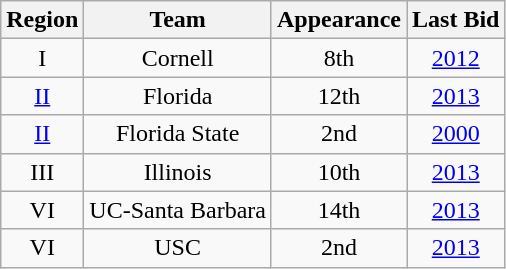<table class="wikitable sortable" style="text-align:center">
<tr>
<th>Region</th>
<th>Team</th>
<th>Appearance</th>
<th>Last Bid</th>
</tr>
<tr>
<td>I</td>
<td>Cornell</td>
<td>8th</td>
<td><a href='#'>2012</a></td>
</tr>
<tr>
<td><a href='#'>II</a></td>
<td>Florida</td>
<td>12th</td>
<td><a href='#'>2013</a></td>
</tr>
<tr>
<td><a href='#'>II</a></td>
<td>Florida State</td>
<td>2nd</td>
<td><a href='#'>2000</a></td>
</tr>
<tr>
<td>III</td>
<td>Illinois</td>
<td>10th</td>
<td><a href='#'>2013</a></td>
</tr>
<tr>
<td>VI</td>
<td>UC-Santa Barbara</td>
<td>14th</td>
<td><a href='#'>2013</a></td>
</tr>
<tr>
<td>VI</td>
<td>USC</td>
<td>2nd</td>
<td><a href='#'>2013</a></td>
</tr>
</table>
